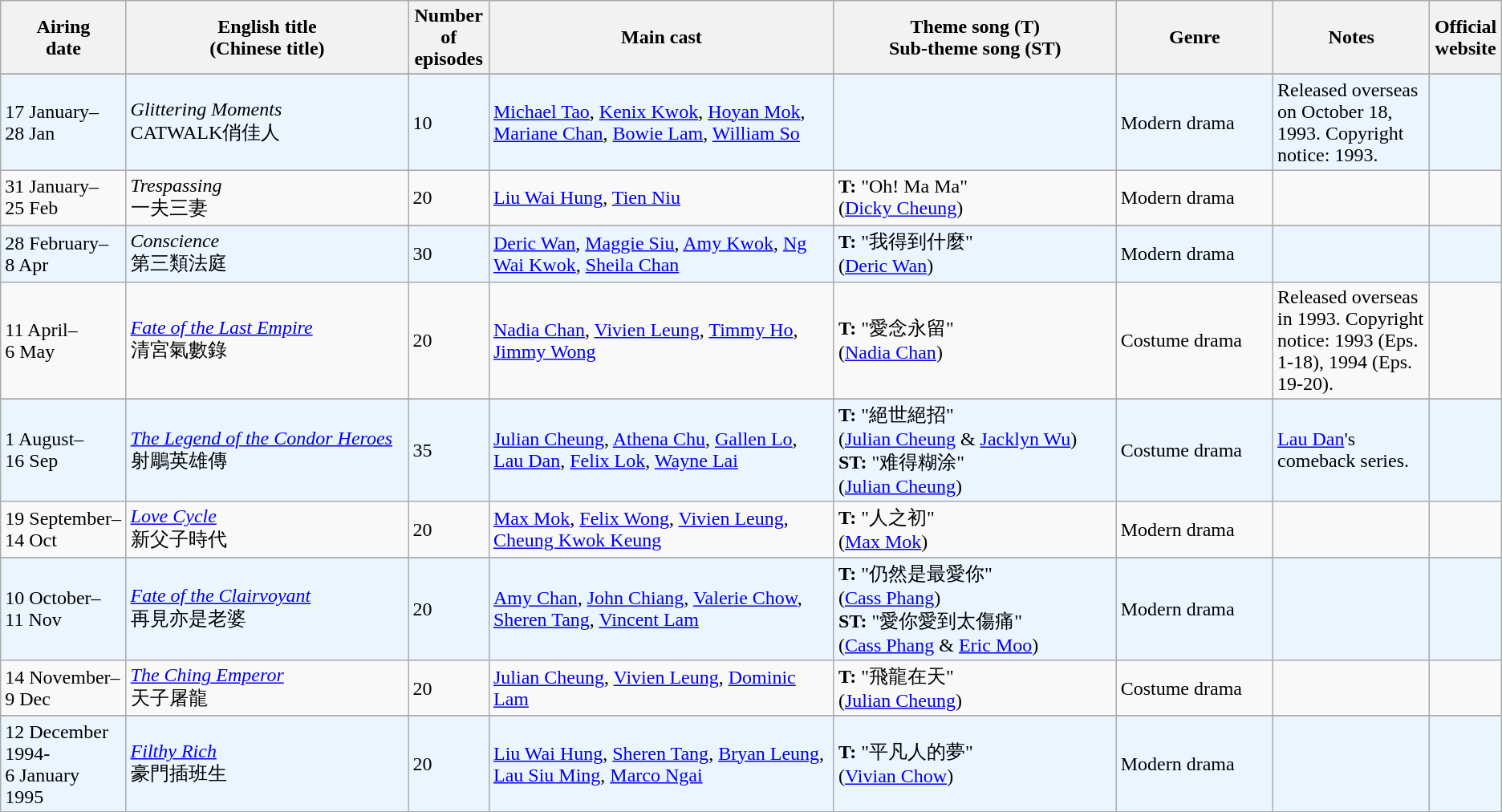<table class="wikitable">
<tr>
<th align=center width=8% bgcolor="silver">Airing<br>date</th>
<th align=center width=18% bgcolor="silver">English title <br> (Chinese title)</th>
<th align=center width=5% bgcolor="silver">Number of episodes</th>
<th align=center width=22% bgcolor="silver">Main cast</th>
<th align=center width=18% bgcolor="silver">Theme song (T) <br>Sub-theme song (ST)</th>
<th align=center width=10% bgcolor="silver">Genre</th>
<th align=center width=10% bgcolor="silver">Notes</th>
<th align=center width=1% bgcolor="silver">Official website</th>
</tr>
<tr>
</tr>
<tr ---- bgcolor="#ebf5ff">
<td>17 January– <br> 28 Jan</td>
<td><em>Glittering Moments</em> <br> CATWALK俏佳人</td>
<td>10</td>
<td><a href='#'>Michael Tao</a>, <a href='#'>Kenix Kwok</a>, <a href='#'>Hoyan Mok</a>, <a href='#'>Mariane Chan</a>, <a href='#'>Bowie Lam</a>, <a href='#'>William So</a></td>
<td></td>
<td>Modern drama</td>
<td>Released overseas on October 18, 1993. Copyright notice: 1993.</td>
<td></td>
</tr>
<tr>
<td>31 January– <br> 25 Feb</td>
<td><em>Trespassing</em> <br> 一夫三妻</td>
<td>20</td>
<td><a href='#'>Liu Wai Hung</a>, <a href='#'>Tien Niu</a></td>
<td><strong>T:</strong> "Oh! Ma Ma" <br> (<a href='#'>Dicky Cheung</a>)</td>
<td>Modern drama</td>
<td></td>
<td></td>
</tr>
<tr>
</tr>
<tr ---- bgcolor="#ebf5ff">
<td>28 February– <br> 8 Apr</td>
<td><em>Conscience</em> <br> 第三類法庭</td>
<td>30</td>
<td><a href='#'>Deric Wan</a>, <a href='#'>Maggie Siu</a>, <a href='#'>Amy Kwok</a>, <a href='#'>Ng Wai Kwok</a>, <a href='#'>Sheila Chan</a></td>
<td><strong>T:</strong> "我得到什麼" <br> (<a href='#'>Deric Wan</a>)</td>
<td>Modern drama</td>
<td></td>
<td></td>
</tr>
<tr>
<td>11 April– <br> 6 May</td>
<td><em><a href='#'>Fate of the Last Empire</a></em> <br> 清宮氣數錄</td>
<td>20</td>
<td><a href='#'>Nadia Chan</a>, <a href='#'>Vivien Leung</a>, <a href='#'>Timmy Ho</a>, <a href='#'>Jimmy Wong</a></td>
<td><strong>T:</strong> "愛念永留" <br> (<a href='#'>Nadia Chan</a>)</td>
<td>Costume drama</td>
<td>Released overseas in 1993. Copyright notice: 1993 (Eps. 1-18), 1994 (Eps. 19-20).</td>
<td></td>
</tr>
<tr>
</tr>
<tr ---- bgcolor="#ebf5ff">
<td>1 August– <br> 16 Sep</td>
<td><em><a href='#'>The Legend of the Condor Heroes</a></em> <br> 射鵰英雄傳</td>
<td>35</td>
<td><a href='#'>Julian Cheung</a>, <a href='#'>Athena Chu</a>, <a href='#'>Gallen Lo</a>, <a href='#'>Lau Dan</a>, <a href='#'>Felix Lok</a>, <a href='#'>Wayne Lai</a></td>
<td><strong>T:</strong> "絕世絕招" <br> (<a href='#'>Julian Cheung</a> & <a href='#'>Jacklyn Wu</a>)<br><strong>ST:</strong> "难得糊涂" <br> (<a href='#'>Julian Cheung</a>)</td>
<td>Costume drama</td>
<td><a href='#'>Lau Dan</a>'s comeback series.</td>
<td></td>
</tr>
<tr>
<td>19 September– <br> 14 Oct</td>
<td><em><a href='#'>Love Cycle</a></em> <br> 新父子時代</td>
<td>20</td>
<td><a href='#'>Max Mok</a>, <a href='#'>Felix Wong</a>, <a href='#'>Vivien Leung</a>, <a href='#'>Cheung Kwok Keung</a></td>
<td><strong>T:</strong> "人之初" <br> (<a href='#'>Max Mok</a>)</td>
<td>Modern drama</td>
<td></td>
<td></td>
</tr>
<tr>
</tr>
<tr ---- bgcolor="#ebf5ff">
<td>10 October– <br> 11 Nov</td>
<td><em><a href='#'>Fate of the Clairvoyant</a></em> <br> 再見亦是老婆</td>
<td>20</td>
<td><a href='#'>Amy Chan</a>, <a href='#'>John Chiang</a>, <a href='#'>Valerie Chow</a>, <a href='#'>Sheren Tang</a>, <a href='#'>Vincent Lam</a></td>
<td><strong>T:</strong> "仍然是最愛你" <br> (<a href='#'>Cass Phang</a>)<br><strong>ST:</strong> "愛你愛到太傷痛" <br> (<a href='#'>Cass Phang</a> & <a href='#'>Eric Moo</a>)</td>
<td>Modern drama</td>
<td></td>
<td></td>
</tr>
<tr>
<td>14 November– <br> 9 Dec</td>
<td><em><a href='#'>The Ching Emperor</a></em> <br> 天子屠龍</td>
<td>20</td>
<td><a href='#'>Julian Cheung</a>, <a href='#'>Vivien Leung</a>, <a href='#'>Dominic Lam</a></td>
<td><strong>T:</strong> "飛龍在天" <br> (<a href='#'>Julian Cheung</a>)</td>
<td>Costume drama</td>
<td></td>
<td></td>
</tr>
<tr>
</tr>
<tr ---- bgcolor="#ebf5ff">
<td>12 December 1994- <br> 6 January 1995</td>
<td><em><a href='#'>Filthy Rich</a></em> <br> 豪門插班生</td>
<td>20</td>
<td><a href='#'>Liu Wai Hung</a>, <a href='#'>Sheren Tang</a>, <a href='#'>Bryan Leung</a>, <a href='#'>Lau Siu Ming</a>, <a href='#'>Marco Ngai</a></td>
<td><strong>T:</strong> "平凡人的夢" <br> (<a href='#'>Vivian Chow</a>)</td>
<td>Modern drama</td>
<td></td>
<td></td>
</tr>
</table>
